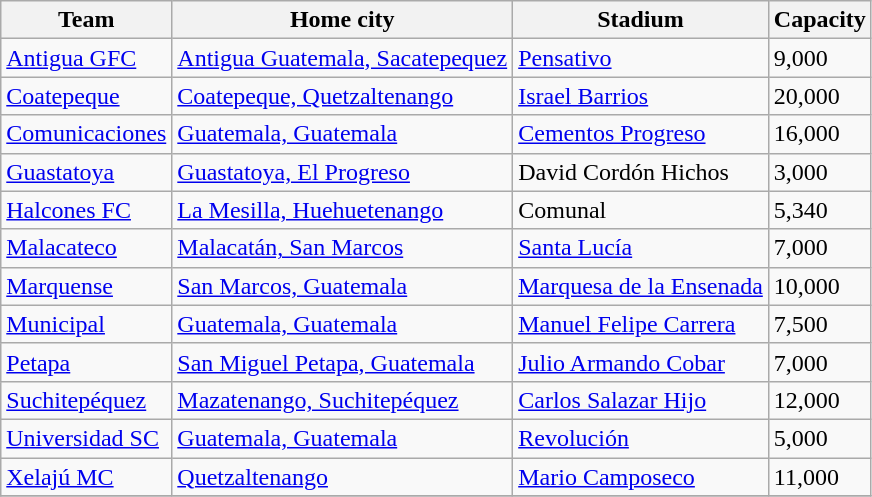<table class="wikitable sortable">
<tr>
<th>Team</th>
<th>Home city</th>
<th>Stadium</th>
<th>Capacity</th>
</tr>
<tr>
<td><a href='#'>Antigua GFC</a></td>
<td><a href='#'>Antigua Guatemala, Sacatepequez</a></td>
<td><a href='#'>Pensativo</a></td>
<td>9,000</td>
</tr>
<tr>
<td><a href='#'>Coatepeque</a></td>
<td><a href='#'>Coatepeque, Quetzaltenango</a></td>
<td><a href='#'>Israel Barrios</a></td>
<td>20,000</td>
</tr>
<tr>
<td><a href='#'>Comunicaciones</a></td>
<td><a href='#'>Guatemala, Guatemala</a></td>
<td><a href='#'>Cementos Progreso</a></td>
<td>16,000</td>
</tr>
<tr>
<td><a href='#'>Guastatoya</a></td>
<td><a href='#'>Guastatoya, El Progreso</a></td>
<td>David Cordón Hichos</td>
<td>3,000</td>
</tr>
<tr>
<td><a href='#'>Halcones FC</a></td>
<td><a href='#'>La Mesilla, Huehuetenango</a></td>
<td>Comunal</td>
<td>5,340</td>
</tr>
<tr>
<td><a href='#'>Malacateco</a></td>
<td><a href='#'>Malacatán, San Marcos</a></td>
<td><a href='#'>Santa Lucía</a></td>
<td>7,000</td>
</tr>
<tr>
<td><a href='#'>Marquense</a></td>
<td><a href='#'>San Marcos, Guatemala</a></td>
<td><a href='#'>Marquesa de la Ensenada</a></td>
<td>10,000</td>
</tr>
<tr>
<td><a href='#'>Municipal</a></td>
<td><a href='#'>Guatemala, Guatemala</a></td>
<td><a href='#'>Manuel Felipe Carrera</a></td>
<td>7,500</td>
</tr>
<tr>
<td><a href='#'>Petapa</a></td>
<td><a href='#'>San Miguel Petapa, Guatemala</a></td>
<td><a href='#'>Julio Armando Cobar</a></td>
<td>7,000</td>
</tr>
<tr>
<td><a href='#'>Suchitepéquez</a></td>
<td><a href='#'>Mazatenango, Suchitepéquez</a></td>
<td><a href='#'>Carlos Salazar Hijo</a></td>
<td>12,000</td>
</tr>
<tr>
<td><a href='#'>Universidad SC</a></td>
<td><a href='#'>Guatemala, Guatemala</a></td>
<td><a href='#'>Revolución</a></td>
<td>5,000</td>
</tr>
<tr>
<td><a href='#'>Xelajú MC</a></td>
<td><a href='#'>Quetzaltenango</a></td>
<td><a href='#'>Mario Camposeco</a></td>
<td>11,000</td>
</tr>
<tr>
</tr>
</table>
